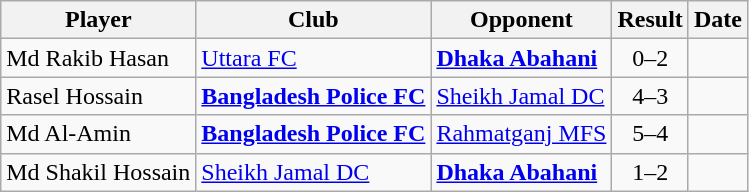<table class="wikitable">
<tr>
<th>Player</th>
<th>Club</th>
<th>Opponent</th>
<th style="text-align:center">Result</th>
<th>Date</th>
</tr>
<tr>
<td> Md Rakib Hasan</td>
<td><a href='#'>Uttara FC</a></td>
<td><strong><a href='#'>Dhaka Abahani</a></strong></td>
<td align="center">0–2</td>
<td></td>
</tr>
<tr>
<td> Rasel Hossain</td>
<td><strong><a href='#'>Bangladesh Police FC</a></strong></td>
<td><a href='#'>Sheikh Jamal DC</a></td>
<td align="center">4–3</td>
<td></td>
</tr>
<tr>
<td> Md Al-Amin</td>
<td><strong><a href='#'>Bangladesh Police FC</a></strong></td>
<td><a href='#'>Rahmatganj MFS</a></td>
<td align="center">5–4</td>
<td></td>
</tr>
<tr>
<td> Md Shakil Hossain</td>
<td><a href='#'>Sheikh Jamal DC</a></td>
<td><strong><a href='#'>Dhaka Abahani</a></strong></td>
<td align="center">1–2</td>
<td></td>
</tr>
</table>
